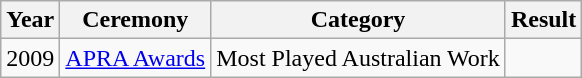<table class="wikitable">
<tr>
<th>Year</th>
<th>Ceremony</th>
<th>Category</th>
<th>Result</th>
</tr>
<tr>
<td>2009</td>
<td><a href='#'>APRA Awards</a></td>
<td>Most Played Australian Work</td>
<td></td>
</tr>
</table>
